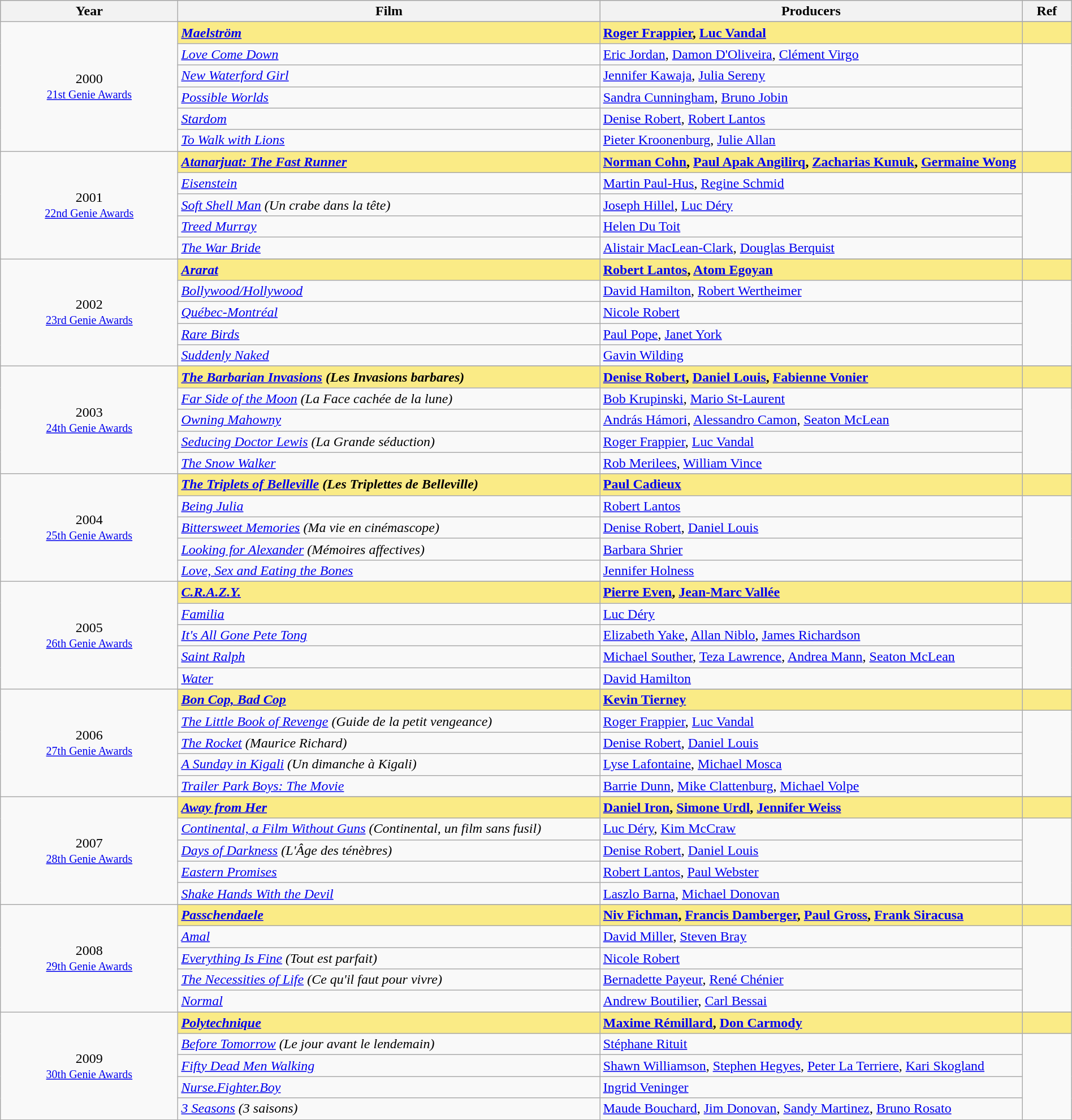<table class="wikitable" style="width:100%;">
<tr style="background:#bebebe;">
<th style="width:8%;">Year</th>
<th style="width:19%;">Film</th>
<th style="width:19%;">Producers</th>
<th style="width:2%;">Ref</th>
</tr>
<tr>
<td rowspan="7" align="center">2000 <br> <small><a href='#'>21st Genie Awards</a></small></td>
</tr>
<tr style="background:#FAEB86">
<td><strong><em><a href='#'>Maelström</a></em></strong></td>
<td><strong><a href='#'>Roger Frappier</a>, <a href='#'>Luc Vandal</a></strong></td>
<td></td>
</tr>
<tr>
<td><em><a href='#'>Love Come Down</a></em></td>
<td><a href='#'>Eric Jordan</a>, <a href='#'>Damon D'Oliveira</a>, <a href='#'>Clément Virgo</a></td>
<td rowspan=5></td>
</tr>
<tr>
<td><em><a href='#'>New Waterford Girl</a></em></td>
<td><a href='#'>Jennifer Kawaja</a>, <a href='#'>Julia Sereny</a></td>
</tr>
<tr>
<td><em><a href='#'>Possible Worlds</a></em></td>
<td><a href='#'>Sandra Cunningham</a>, <a href='#'>Bruno Jobin</a></td>
</tr>
<tr>
<td><em><a href='#'>Stardom</a></em></td>
<td><a href='#'>Denise Robert</a>, <a href='#'>Robert Lantos</a></td>
</tr>
<tr>
<td><em><a href='#'>To Walk with Lions</a></em></td>
<td><a href='#'>Pieter Kroonenburg</a>, <a href='#'>Julie Allan</a></td>
</tr>
<tr>
<td rowspan="6" align="center">2001 <br> <small><a href='#'>22nd Genie Awards</a></small></td>
</tr>
<tr style="background:#FAEB86">
<td><strong><em><a href='#'>Atanarjuat: The Fast Runner</a></em></strong></td>
<td><strong><a href='#'>Norman Cohn</a>, <a href='#'>Paul Apak Angilirq</a>, <a href='#'>Zacharias Kunuk</a>, <a href='#'>Germaine Wong</a></strong></td>
<td></td>
</tr>
<tr>
<td><em><a href='#'>Eisenstein</a></em></td>
<td><a href='#'>Martin Paul-Hus</a>, <a href='#'>Regine Schmid</a></td>
<td rowspan=4></td>
</tr>
<tr>
<td><em><a href='#'>Soft Shell Man</a> (Un crabe dans la tête)</em></td>
<td><a href='#'>Joseph Hillel</a>, <a href='#'>Luc Déry</a></td>
</tr>
<tr>
<td><em><a href='#'>Treed Murray</a></em></td>
<td><a href='#'>Helen Du Toit</a></td>
</tr>
<tr>
<td><em><a href='#'>The War Bride</a></em></td>
<td><a href='#'>Alistair MacLean-Clark</a>, <a href='#'>Douglas Berquist</a></td>
</tr>
<tr>
<td rowspan="6" align="center">2002 <br> <small><a href='#'>23rd Genie Awards</a></small></td>
</tr>
<tr style="background:#FAEB86">
<td><strong><em><a href='#'>Ararat</a></em></strong></td>
<td><strong><a href='#'>Robert Lantos</a>, <a href='#'>Atom Egoyan</a></strong></td>
<td></td>
</tr>
<tr>
<td><em><a href='#'>Bollywood/Hollywood</a></em></td>
<td><a href='#'>David Hamilton</a>, <a href='#'>Robert Wertheimer</a></td>
<td rowspan=4></td>
</tr>
<tr>
<td><em><a href='#'>Québec-Montréal</a></em></td>
<td><a href='#'>Nicole Robert</a></td>
</tr>
<tr>
<td><em><a href='#'>Rare Birds</a></em></td>
<td><a href='#'>Paul Pope</a>, <a href='#'>Janet York</a></td>
</tr>
<tr>
<td><em><a href='#'>Suddenly Naked</a></em></td>
<td><a href='#'>Gavin Wilding</a></td>
</tr>
<tr>
<td rowspan="6" align="center">2003 <br> <small><a href='#'>24th Genie Awards</a></small></td>
</tr>
<tr style="background:#FAEB86">
<td><strong><em><a href='#'>The Barbarian Invasions</a> (Les Invasions barbares)</em></strong></td>
<td><strong><a href='#'>Denise Robert</a>, <a href='#'>Daniel Louis</a>, <a href='#'>Fabienne Vonier</a></strong></td>
<td></td>
</tr>
<tr>
<td><em><a href='#'>Far Side of the Moon</a> (La Face cachée de la lune)</em></td>
<td><a href='#'>Bob Krupinski</a>, <a href='#'>Mario St-Laurent</a></td>
<td rowspan=4></td>
</tr>
<tr>
<td><em><a href='#'>Owning Mahowny</a></em></td>
<td><a href='#'>András Hámori</a>, <a href='#'>Alessandro Camon</a>, <a href='#'>Seaton McLean</a></td>
</tr>
<tr>
<td><em><a href='#'>Seducing Doctor Lewis</a> (La Grande séduction)</em></td>
<td><a href='#'>Roger Frappier</a>, <a href='#'>Luc Vandal</a></td>
</tr>
<tr>
<td><em><a href='#'>The Snow Walker</a></em></td>
<td><a href='#'>Rob Merilees</a>, <a href='#'>William Vince</a></td>
</tr>
<tr>
<td rowspan="6" align="center">2004 <br> <small><a href='#'>25th Genie Awards</a></small></td>
</tr>
<tr style="background:#FAEB86">
<td><strong><em><a href='#'>The Triplets of Belleville</a> (Les Triplettes de Belleville)</em></strong></td>
<td><strong><a href='#'>Paul Cadieux</a></strong></td>
<td></td>
</tr>
<tr>
<td><em><a href='#'>Being Julia</a></em></td>
<td><a href='#'>Robert Lantos</a></td>
<td rowspan=4></td>
</tr>
<tr>
<td><em><a href='#'>Bittersweet Memories</a> (Ma vie en cinémascope)</em></td>
<td><a href='#'>Denise Robert</a>, <a href='#'>Daniel Louis</a></td>
</tr>
<tr>
<td><em><a href='#'>Looking for Alexander</a> (Mémoires affectives)</em></td>
<td><a href='#'>Barbara Shrier</a></td>
</tr>
<tr>
<td><em><a href='#'>Love, Sex and Eating the Bones</a></em></td>
<td><a href='#'>Jennifer Holness</a></td>
</tr>
<tr>
<td rowspan="6" align="center">2005 <br> <small><a href='#'>26th Genie Awards</a></small></td>
</tr>
<tr style="background:#FAEB86">
<td><strong><em><a href='#'>C.R.A.Z.Y.</a></em></strong></td>
<td><strong><a href='#'>Pierre Even</a>, <a href='#'>Jean-Marc Vallée</a></strong></td>
<td></td>
</tr>
<tr>
<td><em><a href='#'>Familia</a></em></td>
<td><a href='#'>Luc Déry</a></td>
<td rowspan=4></td>
</tr>
<tr>
<td><em><a href='#'>It's All Gone Pete Tong</a></em></td>
<td><a href='#'>Elizabeth Yake</a>, <a href='#'>Allan Niblo</a>, <a href='#'>James Richardson</a></td>
</tr>
<tr>
<td><em><a href='#'>Saint Ralph</a></em></td>
<td><a href='#'>Michael Souther</a>, <a href='#'>Teza Lawrence</a>, <a href='#'>Andrea Mann</a>, <a href='#'>Seaton McLean</a></td>
</tr>
<tr>
<td><em><a href='#'>Water</a></em></td>
<td><a href='#'>David Hamilton</a></td>
</tr>
<tr>
<td rowspan="6" align="center">2006 <br> <small><a href='#'>27th Genie Awards</a></small></td>
</tr>
<tr style="background:#FAEB86">
<td><strong><em><a href='#'>Bon Cop, Bad Cop</a></em></strong></td>
<td><strong><a href='#'>Kevin Tierney</a></strong></td>
<td></td>
</tr>
<tr>
<td><em><a href='#'>The Little Book of Revenge</a> (Guide de la petit vengeance)</em></td>
<td><a href='#'>Roger Frappier</a>, <a href='#'>Luc Vandal</a></td>
<td rowspan=4></td>
</tr>
<tr>
<td><em><a href='#'>The Rocket</a> (Maurice Richard)</em></td>
<td><a href='#'>Denise Robert</a>, <a href='#'>Daniel Louis</a></td>
</tr>
<tr>
<td><em><a href='#'>A Sunday in Kigali</a> (Un dimanche à Kigali)</em></td>
<td><a href='#'>Lyse Lafontaine</a>, <a href='#'>Michael Mosca</a></td>
</tr>
<tr>
<td><em><a href='#'>Trailer Park Boys: The Movie</a></em></td>
<td><a href='#'>Barrie Dunn</a>, <a href='#'>Mike Clattenburg</a>, <a href='#'>Michael Volpe</a></td>
</tr>
<tr>
<td rowspan="6" align="center">2007 <br> <small><a href='#'>28th Genie Awards</a></small></td>
</tr>
<tr style="background:#FAEB86">
<td><strong><em><a href='#'>Away from Her</a></em></strong></td>
<td><strong><a href='#'>Daniel Iron</a>, <a href='#'>Simone Urdl</a>, <a href='#'>Jennifer Weiss</a></strong></td>
<td></td>
</tr>
<tr>
<td><em><a href='#'>Continental, a Film Without Guns</a> (Continental, un film sans fusil)</em></td>
<td><a href='#'>Luc Déry</a>, <a href='#'>Kim McCraw</a></td>
<td rowspan=4></td>
</tr>
<tr>
<td><em><a href='#'>Days of Darkness</a> (L'Âge des ténèbres)</em></td>
<td><a href='#'>Denise Robert</a>, <a href='#'>Daniel Louis</a></td>
</tr>
<tr>
<td><em><a href='#'>Eastern Promises</a></em></td>
<td><a href='#'>Robert Lantos</a>, <a href='#'>Paul Webster</a></td>
</tr>
<tr>
<td><em><a href='#'>Shake Hands With the Devil</a></em></td>
<td><a href='#'>Laszlo Barna</a>, <a href='#'>Michael Donovan</a></td>
</tr>
<tr>
<td rowspan="6" align="center">2008 <br> <small><a href='#'>29th Genie Awards</a></small></td>
</tr>
<tr style="background:#FAEB86">
<td><strong><em><a href='#'>Passchendaele</a></em></strong></td>
<td><strong><a href='#'>Niv Fichman</a>, <a href='#'>Francis Damberger</a>, <a href='#'>Paul Gross</a>, <a href='#'>Frank Siracusa</a></strong></td>
<td></td>
</tr>
<tr>
<td><em><a href='#'>Amal</a></em></td>
<td><a href='#'>David Miller</a>, <a href='#'>Steven Bray</a></td>
<td rowspan=4></td>
</tr>
<tr>
<td><em><a href='#'>Everything Is Fine</a> (Tout est parfait)</em></td>
<td><a href='#'>Nicole Robert</a></td>
</tr>
<tr>
<td><em><a href='#'>The Necessities of Life</a> (Ce qu'il faut pour vivre)</em></td>
<td><a href='#'>Bernadette Payeur</a>, <a href='#'>René Chénier</a></td>
</tr>
<tr>
<td><em><a href='#'>Normal</a></em></td>
<td><a href='#'>Andrew Boutilier</a>, <a href='#'>Carl Bessai</a></td>
</tr>
<tr>
<td rowspan="6" align="center">2009 <br> <small><a href='#'>30th Genie Awards</a></small></td>
</tr>
<tr style="background:#FAEB86">
<td><strong><em><a href='#'>Polytechnique</a></em></strong></td>
<td><strong><a href='#'>Maxime Rémillard</a>, <a href='#'>Don Carmody</a></strong></td>
<td></td>
</tr>
<tr>
<td><em><a href='#'>Before Tomorrow</a> (Le jour avant le lendemain)</em></td>
<td><a href='#'>Stéphane Rituit</a></td>
<td rowspan=4></td>
</tr>
<tr>
<td><em><a href='#'>Fifty Dead Men Walking</a></em></td>
<td><a href='#'>Shawn Williamson</a>, <a href='#'>Stephen Hegyes</a>, <a href='#'>Peter La Terriere</a>, <a href='#'>Kari Skogland</a></td>
</tr>
<tr>
<td><em><a href='#'>Nurse.Fighter.Boy</a></em></td>
<td><a href='#'>Ingrid Veninger</a></td>
</tr>
<tr>
<td><em><a href='#'>3 Seasons</a> (3 saisons)</em></td>
<td><a href='#'>Maude Bouchard</a>, <a href='#'>Jim Donovan</a>, <a href='#'>Sandy Martinez</a>, <a href='#'>Bruno Rosato</a></td>
</tr>
</table>
